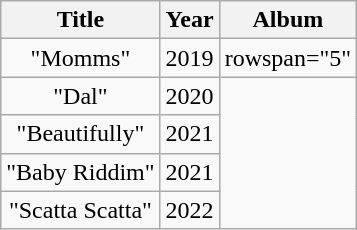<table class="wikitable plainrowheaders" style="text-align:center;">
<tr>
<th rowspan="1" scope="col">Title</th>
<th rowspan="1" scope="col">Year</th>
<th rowspan="1" scope="col">Album</th>
</tr>
<tr>
<td>"Momms"</td>
<td>2019</td>
<td>rowspan="5" </td>
</tr>
<tr>
<td>"Dal"</td>
<td>2020</td>
</tr>
<tr>
<td>"Beautifully"</td>
<td>2021</td>
</tr>
<tr>
<td>"Baby Riddim"</td>
<td>2021</td>
</tr>
<tr>
<td>"Scatta Scatta"</td>
<td>2022</td>
</tr>
</table>
